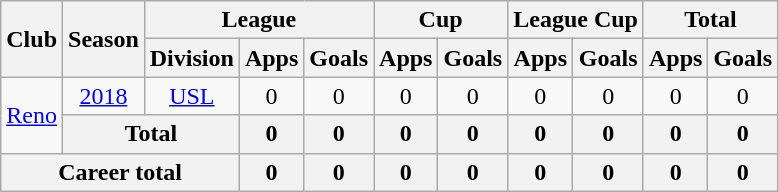<table class="wikitable" style="text-align: center;">
<tr>
<th rowspan="2">Club</th>
<th rowspan="2">Season</th>
<th colspan="3">League</th>
<th colspan="2">Cup</th>
<th colspan="2">League Cup</th>
<th colspan="2">Total</th>
</tr>
<tr>
<th>Division</th>
<th>Apps</th>
<th>Goals</th>
<th>Apps</th>
<th>Goals</th>
<th>Apps</th>
<th>Goals</th>
<th>Apps</th>
<th>Goals</th>
</tr>
<tr>
<td rowspan="2" valign="center"><a href='#'>Reno</a></td>
<td><a href='#'>2018</a></td>
<td Rowspan="1"><a href='#'>USL</a></td>
<td>0</td>
<td>0</td>
<td>0</td>
<td>0</td>
<td>0</td>
<td>0</td>
<td>0</td>
<td>0</td>
</tr>
<tr>
<th colspan="2">Total</th>
<th>0</th>
<th>0</th>
<th>0</th>
<th>0</th>
<th>0</th>
<th>0</th>
<th>0</th>
<th>0</th>
</tr>
<tr>
<th colspan="3">Career total</th>
<th>0</th>
<th>0</th>
<th>0</th>
<th>0</th>
<th>0</th>
<th>0</th>
<th>0</th>
<th>0</th>
</tr>
</table>
